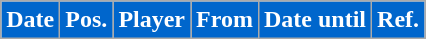<table class="wikitable plainrowheaders sortable">
<tr>
<th style="background:#0066cc; color:#ffffff">Date</th>
<th style="background:#0066cc; color:#ffffff">Pos.</th>
<th style="background:#0066cc; color:#ffffff">Player</th>
<th style="background:#0066cc; color:#ffffff">From</th>
<th style="background:#0066cc; color:#ffffff">Date until</th>
<th style="background:#0066cc; color:#ffffff">Ref.</th>
</tr>
</table>
